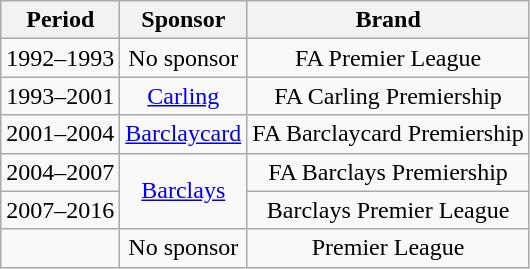<table class="wikitable" style="text-align:center;margin-left:1em;float:center">
<tr>
<th>Period</th>
<th>Sponsor</th>
<th>Brand</th>
</tr>
<tr>
<td>1992–1993</td>
<td>No sponsor</td>
<td>FA Premier League</td>
</tr>
<tr>
<td>1993–2001</td>
<td><a href='#'>Carling</a></td>
<td>FA Carling Premiership</td>
</tr>
<tr>
<td>2001–2004</td>
<td><a href='#'>Barclaycard</a></td>
<td>FA Barclaycard Premiership</td>
</tr>
<tr>
<td>2004–2007</td>
<td rowspan=2><a href='#'>Barclays</a></td>
<td>FA Barclays Premiership</td>
</tr>
<tr>
<td>2007–2016</td>
<td>Barclays Premier League</td>
</tr>
<tr>
<td></td>
<td>No sponsor</td>
<td>Premier League</td>
</tr>
</table>
